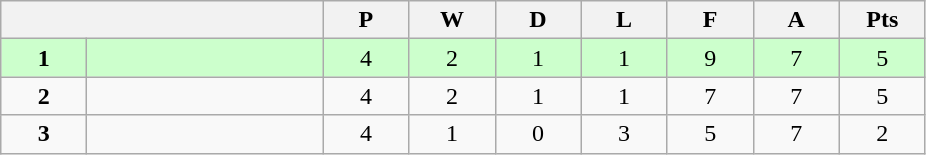<table class="wikitable">
<tr>
<th colspan="2"></th>
<th rowspan="1">P</th>
<th rowspan="1">W</th>
<th colspan="1">D</th>
<th colspan="1">L</th>
<th colspan="1">F</th>
<th colspan="1">A</th>
<th colspan="1">Pts</th>
</tr>
<tr style="background:#ccffcc;">
<td align=center width="50"><strong>1</strong></td>
<td width="150"><strong></strong></td>
<td align=center width="50">4</td>
<td align=center width="50">2</td>
<td align=center width="50">1</td>
<td align=center width="50">1</td>
<td align=center width="50">9</td>
<td align=center width="50">7</td>
<td align=center width="50">5</td>
</tr>
<tr>
<td align=center><strong>2</strong></td>
<td></td>
<td align=center>4</td>
<td align=center>2</td>
<td align=center>1</td>
<td align=center>1</td>
<td align=center>7</td>
<td align=center>7</td>
<td align=center>5</td>
</tr>
<tr>
<td align=center><strong>3</strong></td>
<td></td>
<td align=center>4</td>
<td align=center>1</td>
<td align=center>0</td>
<td align=center>3</td>
<td align=center>5</td>
<td align=center>7</td>
<td align=center>2</td>
</tr>
</table>
